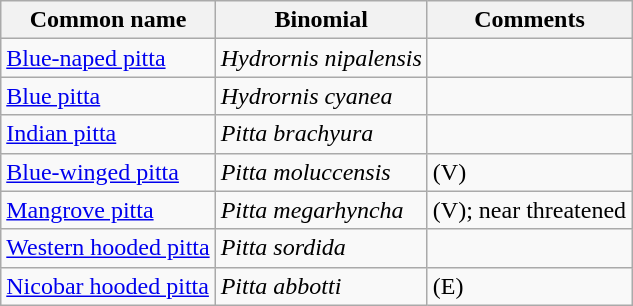<table class="wikitable">
<tr>
<th>Common name</th>
<th>Binomial</th>
<th>Comments</th>
</tr>
<tr>
<td><a href='#'>Blue-naped pitta</a></td>
<td><em>Hydrornis nipalensis</em></td>
<td></td>
</tr>
<tr>
<td><a href='#'>Blue pitta</a></td>
<td><em>Hydrornis cyanea</em></td>
<td></td>
</tr>
<tr>
<td><a href='#'>Indian pitta</a></td>
<td><em>Pitta brachyura</em></td>
<td></td>
</tr>
<tr>
<td><a href='#'>Blue-winged pitta</a></td>
<td><em>Pitta moluccensis</em></td>
<td>(V)</td>
</tr>
<tr>
<td><a href='#'>Mangrove pitta</a></td>
<td><em>Pitta megarhyncha</em></td>
<td> (V); near threatened</td>
</tr>
<tr>
<td><a href='#'>Western hooded pitta</a></td>
<td><em>Pitta sordida</em></td>
<td></td>
</tr>
<tr>
<td><a href='#'>Nicobar hooded pitta</a></td>
<td><em>Pitta abbotti</em></td>
<td>(E)</td>
</tr>
</table>
